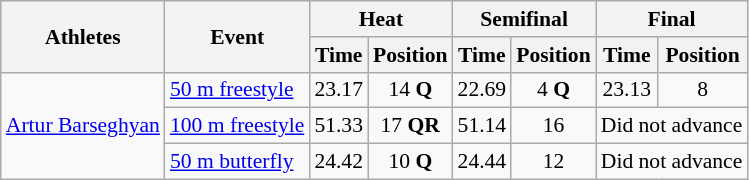<table class="wikitable" border="1" style="font-size:90%">
<tr>
<th rowspan=2>Athletes</th>
<th rowspan=2>Event</th>
<th colspan=2>Heat</th>
<th colspan=2>Semifinal</th>
<th colspan=2>Final</th>
</tr>
<tr>
<th>Time</th>
<th>Position</th>
<th>Time</th>
<th>Position</th>
<th>Time</th>
<th>Position</th>
</tr>
<tr>
<td rowspan=3><a href='#'>Artur Barseghyan</a></td>
<td><a href='#'>50 m freestyle</a></td>
<td align=center>23.17</td>
<td align=center>14 <strong>Q</strong></td>
<td align=center>22.69</td>
<td align=center>4 <strong>Q</strong></td>
<td align=center>23.13</td>
<td align=center>8</td>
</tr>
<tr>
<td><a href='#'>100 m freestyle</a></td>
<td align=center>51.33</td>
<td align=center>17 <strong>QR</strong></td>
<td align=center>51.14</td>
<td align=center>16</td>
<td colspan="2" align=center>Did not advance</td>
</tr>
<tr>
<td><a href='#'>50 m butterfly</a></td>
<td align=center>24.42</td>
<td align=center>10 <strong>Q</strong></td>
<td align=center>24.44</td>
<td align=center>12</td>
<td colspan="2" align=center>Did not advance</td>
</tr>
</table>
